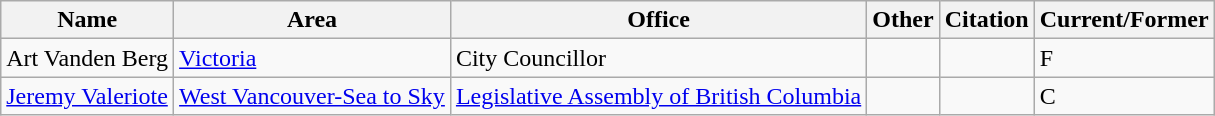<table class="wikitable">
<tr>
<th>Name</th>
<th>Area</th>
<th>Office</th>
<th>Other</th>
<th>Citation</th>
<th>Current/Former</th>
</tr>
<tr>
<td>Art Vanden Berg</td>
<td><a href='#'>Victoria</a></td>
<td>City Councillor</td>
<td></td>
<td></td>
<td>F</td>
</tr>
<tr>
<td><a href='#'>Jeremy Valeriote</a></td>
<td><a href='#'>West Vancouver-Sea to Sky</a></td>
<td><a href='#'>Legislative Assembly of British Columbia</a></td>
<td></td>
<td></td>
<td>C</td>
</tr>
</table>
